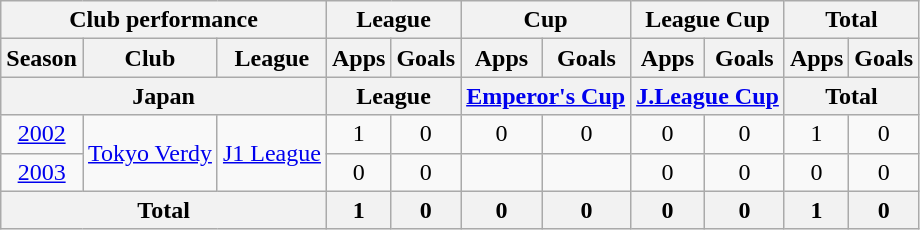<table class="wikitable" style="text-align:center;">
<tr>
<th colspan=3>Club performance</th>
<th colspan=2>League</th>
<th colspan=2>Cup</th>
<th colspan=2>League Cup</th>
<th colspan=2>Total</th>
</tr>
<tr>
<th>Season</th>
<th>Club</th>
<th>League</th>
<th>Apps</th>
<th>Goals</th>
<th>Apps</th>
<th>Goals</th>
<th>Apps</th>
<th>Goals</th>
<th>Apps</th>
<th>Goals</th>
</tr>
<tr>
<th colspan=3>Japan</th>
<th colspan=2>League</th>
<th colspan=2><a href='#'>Emperor's Cup</a></th>
<th colspan=2><a href='#'>J.League Cup</a></th>
<th colspan=2>Total</th>
</tr>
<tr>
<td><a href='#'>2002</a></td>
<td rowspan="2"><a href='#'>Tokyo Verdy</a></td>
<td rowspan="2"><a href='#'>J1 League</a></td>
<td>1</td>
<td>0</td>
<td>0</td>
<td>0</td>
<td>0</td>
<td>0</td>
<td>1</td>
<td>0</td>
</tr>
<tr>
<td><a href='#'>2003</a></td>
<td>0</td>
<td>0</td>
<td></td>
<td></td>
<td>0</td>
<td>0</td>
<td>0</td>
<td>0</td>
</tr>
<tr>
<th colspan=3>Total</th>
<th>1</th>
<th>0</th>
<th>0</th>
<th>0</th>
<th>0</th>
<th>0</th>
<th>1</th>
<th>0</th>
</tr>
</table>
